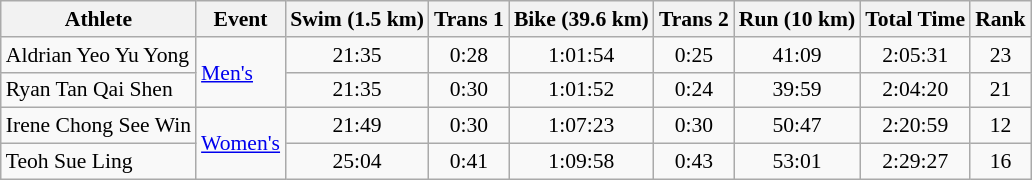<table class=wikitable style="font-size:90%; text-align:center">
<tr>
<th>Athlete</th>
<th>Event</th>
<th>Swim (1.5 km)</th>
<th>Trans 1</th>
<th>Bike (39.6 km)</th>
<th>Trans 2</th>
<th>Run (10 km)</th>
<th>Total Time</th>
<th>Rank</th>
</tr>
<tr>
<td align=left>Aldrian Yeo Yu Yong</td>
<td align=left rowspan=2><a href='#'>Men's</a></td>
<td>21:35</td>
<td>0:28</td>
<td>1:01:54</td>
<td>0:25</td>
<td>41:09</td>
<td>2:05:31</td>
<td>23</td>
</tr>
<tr>
<td align=left>Ryan Tan Qai Shen</td>
<td>21:35</td>
<td>0:30</td>
<td>1:01:52</td>
<td>0:24</td>
<td>39:59</td>
<td>2:04:20</td>
<td>21</td>
</tr>
<tr>
<td align=left>Irene Chong See Win</td>
<td align=left rowspan=2><a href='#'>Women's</a></td>
<td>21:49</td>
<td>0:30</td>
<td>1:07:23</td>
<td>0:30</td>
<td>50:47</td>
<td>2:20:59</td>
<td>12</td>
</tr>
<tr>
<td align=left>Teoh Sue Ling</td>
<td>25:04</td>
<td>0:41</td>
<td>1:09:58</td>
<td>0:43</td>
<td>53:01</td>
<td>2:29:27</td>
<td>16</td>
</tr>
</table>
